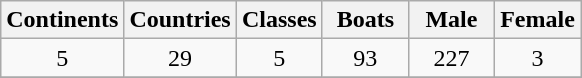<table class="wikitable">
<tr>
<th width=50>Continents</th>
<th width=50>Countries</th>
<th width=50>Classes</th>
<th width=50>Boats</th>
<th width=50>Male</th>
<th width=50>Female</th>
</tr>
<tr>
<td align="center">5</td>
<td align="center">29</td>
<td align="center">5</td>
<td align="center">93</td>
<td align="center">227</td>
<td align="center">3</td>
</tr>
<tr>
</tr>
</table>
